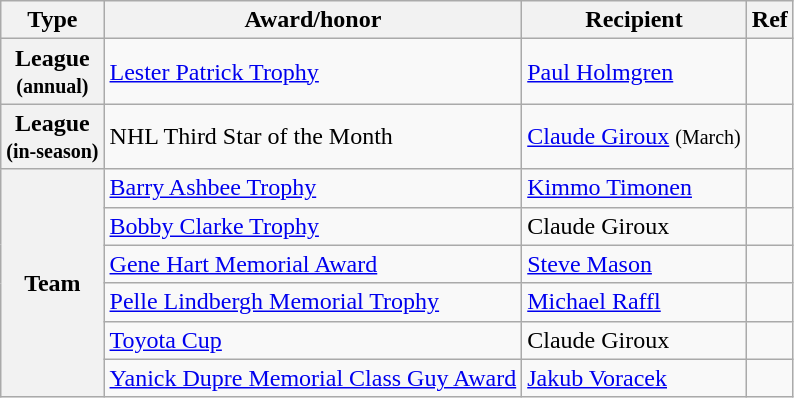<table class="wikitable">
<tr>
<th scope="col">Type</th>
<th scope="col">Award/honor</th>
<th scope="col">Recipient</th>
<th scope="col">Ref</th>
</tr>
<tr>
<th scope="row">League<br><small>(annual)</small></th>
<td><a href='#'>Lester Patrick Trophy</a></td>
<td><a href='#'>Paul Holmgren</a></td>
<td></td>
</tr>
<tr>
<th scope="row">League<br><small>(in-season)</small></th>
<td>NHL Third Star of the Month</td>
<td><a href='#'>Claude Giroux</a> <small>(March)</small></td>
<td></td>
</tr>
<tr>
<th scope="row" rowspan="6">Team</th>
<td><a href='#'>Barry Ashbee Trophy</a></td>
<td><a href='#'>Kimmo Timonen</a></td>
<td></td>
</tr>
<tr>
<td><a href='#'>Bobby Clarke Trophy</a></td>
<td>Claude Giroux</td>
<td></td>
</tr>
<tr>
<td><a href='#'>Gene Hart Memorial Award</a></td>
<td><a href='#'>Steve Mason</a></td>
<td></td>
</tr>
<tr>
<td><a href='#'>Pelle Lindbergh Memorial Trophy</a></td>
<td><a href='#'>Michael Raffl</a></td>
<td></td>
</tr>
<tr>
<td><a href='#'>Toyota Cup</a></td>
<td>Claude Giroux</td>
<td></td>
</tr>
<tr>
<td><a href='#'>Yanick Dupre Memorial Class Guy Award</a></td>
<td><a href='#'>Jakub Voracek</a></td>
<td></td>
</tr>
</table>
